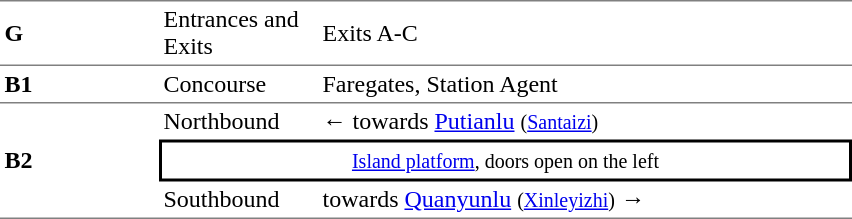<table cellspacing=0 cellpadding=3>
<tr>
<td style="border-top:solid 1px gray;border-bottom:solid 1px gray;" width=100><strong>G</strong></td>
<td style="border-top:solid 1px gray;border-bottom:solid 1px gray;" width=100>Entrances and Exits</td>
<td style="border-top:solid 1px gray;border-bottom:solid 1px gray;" width=350>Exits A-C</td>
</tr>
<tr>
<td style="border-bottom:solid 1px gray;"><strong>B1</strong></td>
<td style="border-bottom:solid 1px gray;">Concourse</td>
<td style="border-bottom:solid 1px gray;">Faregates, Station Agent</td>
</tr>
<tr>
<td style="border-bottom:solid 1px gray;" rowspan=3><strong>B2</strong></td>
<td>Northbound</td>
<td>←  towards <a href='#'>Putianlu</a> <small>(<a href='#'>Santaizi</a>)</small></td>
</tr>
<tr>
<td style="border-right:solid 2px black;border-left:solid 2px black;border-top:solid 2px black;border-bottom:solid 2px black;text-align:center;" colspan=2><small><a href='#'>Island platform</a>, doors open on the left</small></td>
</tr>
<tr>
<td style="border-bottom:solid 1px gray;">Southbound</td>
<td style="border-bottom:solid 1px gray;">  towards <a href='#'>Quanyunlu</a> <small>(<a href='#'>Xinleyizhi</a>)</small> →</td>
</tr>
</table>
